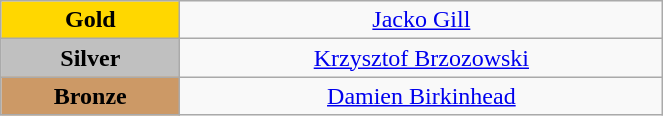<table class="wikitable" style=" text-align:center; " width="35%">
<tr>
<td style="background:gold"><strong>Gold</strong></td>
<td><a href='#'>Jacko Gill</a><br><small></small></td>
</tr>
<tr>
<td style="background:silver"><strong>Silver</strong></td>
<td><a href='#'>Krzysztof Brzozowski</a><br><small></small></td>
</tr>
<tr>
<td style="background:#cc9966"><strong>Bronze</strong></td>
<td><a href='#'>Damien Birkinhead</a><br><small></small></td>
</tr>
</table>
